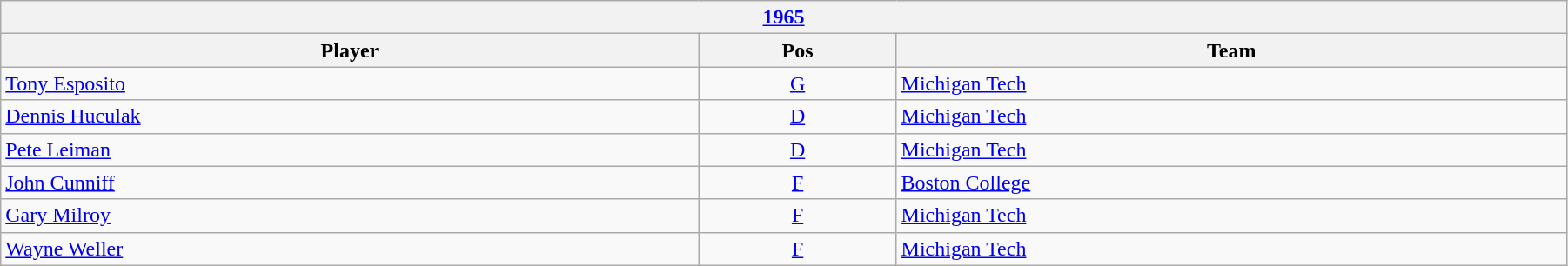<table class="wikitable" width=95%>
<tr>
<th colspan=3><a href='#'>1965</a></th>
</tr>
<tr>
<th>Player</th>
<th>Pos</th>
<th>Team</th>
</tr>
<tr>
<td><a href='#'>Tony Esposito</a></td>
<td style="text-align:center;"><a href='#'>G</a></td>
<td><a href='#'>Michigan Tech</a></td>
</tr>
<tr>
<td><a href='#'>Dennis Huculak</a></td>
<td style="text-align:center;"><a href='#'>D</a></td>
<td><a href='#'>Michigan Tech</a></td>
</tr>
<tr>
<td><a href='#'>Pete Leiman</a></td>
<td style="text-align:center;"><a href='#'>D</a></td>
<td><a href='#'>Michigan Tech</a></td>
</tr>
<tr>
<td><a href='#'>John Cunniff</a></td>
<td style="text-align:center;"><a href='#'>F</a></td>
<td><a href='#'>Boston College</a></td>
</tr>
<tr>
<td><a href='#'>Gary Milroy</a></td>
<td style="text-align:center;"><a href='#'>F</a></td>
<td><a href='#'>Michigan Tech</a></td>
</tr>
<tr>
<td><a href='#'>Wayne Weller</a></td>
<td style="text-align:center;"><a href='#'>F</a></td>
<td><a href='#'>Michigan Tech</a></td>
</tr>
</table>
